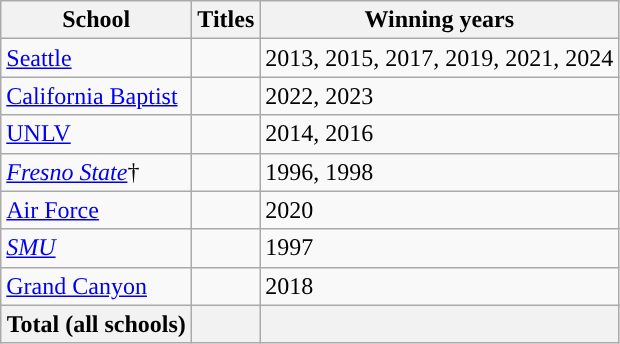<table class="wikitable">
<tr>
<th width=120px>School</th>
<th width=px>Titles</th>
<th width=px>Winning years</th>
</tr>
<tr>
<td><a href='#'>Seattle</a></td>
<td></td>
<td>2013, 2015, 2017, 2019, 2021, 2024</td>
</tr>
<tr>
<td><a href='#'>California Baptist</a></td>
<td></td>
<td>2022, 2023</td>
</tr>
<tr>
<td><a href='#'>UNLV</a></td>
<td></td>
<td>2014, 2016</td>
</tr>
<tr>
<td><em><a href='#'>Fresno State</a></em>†</td>
<td></td>
<td>1996, 1998</td>
</tr>
<tr>
<td><a href='#'>Air Force</a></td>
<td></td>
<td>2020</td>
</tr>
<tr>
<td><em><a href='#'>SMU</a></em></td>
<td></td>
<td>1997</td>
</tr>
<tr>
<td><a href='#'>Grand Canyon</a></td>
<td></td>
<td>2018</td>
</tr>
<tr>
<th>Total (all schools)</th>
<th></th>
<th></th>
</tr>
</table>
